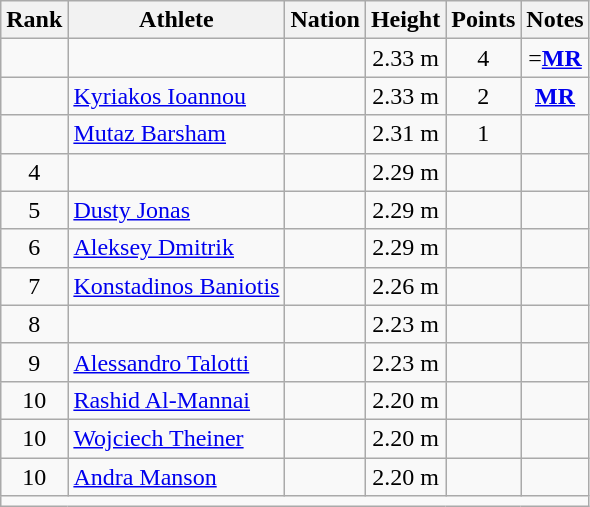<table class="wikitable mw-datatable sortable" style="text-align:center;">
<tr>
<th>Rank</th>
<th>Athlete</th>
<th>Nation</th>
<th>Height</th>
<th>Points</th>
<th>Notes</th>
</tr>
<tr>
<td></td>
<td align=left><a href='#'></a></td>
<td align=left></td>
<td>2.33 m</td>
<td>4</td>
<td>=<strong><a href='#'>MR</a></strong></td>
</tr>
<tr>
<td></td>
<td align=left><a href='#'>Kyriakos Ioannou</a></td>
<td align=left></td>
<td>2.33 m</td>
<td>2</td>
<td><strong><a href='#'>MR</a></strong></td>
</tr>
<tr>
<td></td>
<td align=left><a href='#'>Mutaz Barsham</a></td>
<td align=left></td>
<td>2.31 m</td>
<td>1</td>
<td><strong></strong></td>
</tr>
<tr>
<td>4</td>
<td align=left><a href='#'></a></td>
<td align=left></td>
<td>2.29 m</td>
<td></td>
<td></td>
</tr>
<tr>
<td>5</td>
<td align=left><a href='#'>Dusty Jonas</a></td>
<td align=left></td>
<td>2.29 m</td>
<td></td>
<td></td>
</tr>
<tr>
<td>6</td>
<td align=left><a href='#'>Aleksey Dmitrik</a></td>
<td align=left></td>
<td>2.29 m</td>
<td></td>
<td></td>
</tr>
<tr>
<td>7</td>
<td align=left><a href='#'>Konstadinos Baniotis</a></td>
<td align=left></td>
<td>2.26 m</td>
<td></td>
<td></td>
</tr>
<tr>
<td>8</td>
<td align=left><a href='#'></a></td>
<td align=left></td>
<td>2.23 m</td>
<td></td>
<td></td>
</tr>
<tr>
<td>9</td>
<td align=left><a href='#'>Alessandro Talotti</a></td>
<td align=left></td>
<td>2.23 m</td>
<td></td>
<td></td>
</tr>
<tr>
<td>10</td>
<td align=left><a href='#'>Rashid Al-Mannai</a></td>
<td align=left></td>
<td>2.20 m</td>
<td></td>
<td></td>
</tr>
<tr>
<td>10</td>
<td align=left><a href='#'>Wojciech Theiner</a></td>
<td align=left></td>
<td>2.20 m</td>
<td></td>
<td></td>
</tr>
<tr>
<td>10</td>
<td align=left><a href='#'>Andra Manson</a></td>
<td align=left></td>
<td>2.20 m</td>
<td></td>
<td></td>
</tr>
<tr class="sortbottom">
<td colspan=6></td>
</tr>
</table>
